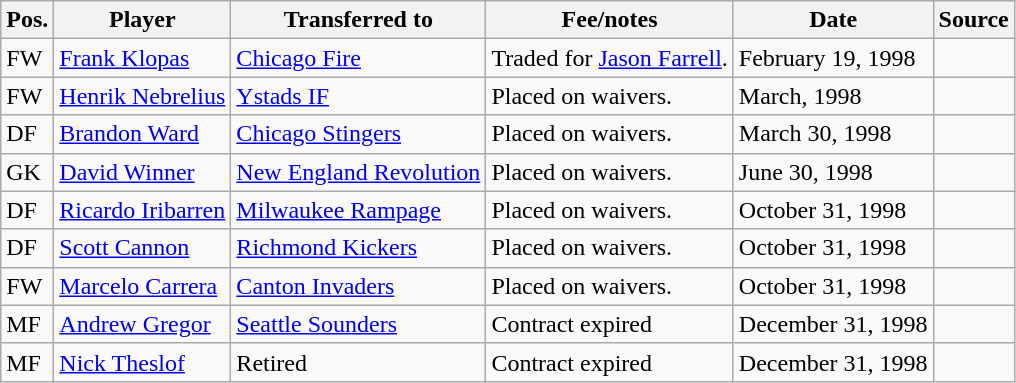<table class="wikitable sortable" style="text-align: left">
<tr>
<th><strong>Pos.</strong></th>
<th><strong>Player</strong></th>
<th><strong>Transferred to</strong></th>
<th><strong>Fee/notes</strong></th>
<th><strong>Date</strong></th>
<th><strong>Source</strong></th>
</tr>
<tr>
<td>FW</td>
<td> <a href='#'>Frank Klopas</a></td>
<td> <a href='#'>Chicago Fire</a></td>
<td>Traded for <a href='#'>Jason Farrell</a>.</td>
<td>February 19, 1998</td>
<td align=center></td>
</tr>
<tr>
<td>FW</td>
<td> <a href='#'>Henrik Nebrelius</a></td>
<td> <a href='#'>Ystads IF</a></td>
<td>Placed on waivers.</td>
<td>March, 1998</td>
<td align=center></td>
</tr>
<tr>
<td>DF</td>
<td> <a href='#'>Brandon Ward</a></td>
<td> <a href='#'>Chicago Stingers</a></td>
<td>Placed on waivers.</td>
<td>March 30, 1998</td>
<td align=center></td>
</tr>
<tr>
<td>GK</td>
<td> <a href='#'>David Winner</a></td>
<td> <a href='#'>New England Revolution</a></td>
<td>Placed on waivers.</td>
<td>June 30, 1998</td>
<td align=center></td>
</tr>
<tr>
<td>DF</td>
<td> <a href='#'>Ricardo Iribarren</a></td>
<td> <a href='#'>Milwaukee Rampage</a></td>
<td>Placed on waivers.</td>
<td>October 31, 1998</td>
<td align=center></td>
</tr>
<tr>
<td>DF</td>
<td> <a href='#'>Scott Cannon</a></td>
<td> <a href='#'>Richmond Kickers</a></td>
<td>Placed on waivers.</td>
<td>October 31, 1998</td>
<td align=center></td>
</tr>
<tr>
<td>FW</td>
<td> <a href='#'>Marcelo Carrera</a></td>
<td> <a href='#'>Canton Invaders</a></td>
<td>Placed on waivers.</td>
<td>October 31, 1998</td>
<td align=center></td>
</tr>
<tr>
<td>MF</td>
<td> <a href='#'>Andrew Gregor</a></td>
<td> <a href='#'>Seattle Sounders</a></td>
<td>Contract expired</td>
<td>December 31, 1998</td>
<td align=center></td>
</tr>
<tr>
<td>MF</td>
<td> <a href='#'>Nick Theslof</a></td>
<td>Retired</td>
<td>Contract expired</td>
<td>December 31, 1998</td>
<td align=center></td>
</tr>
</table>
